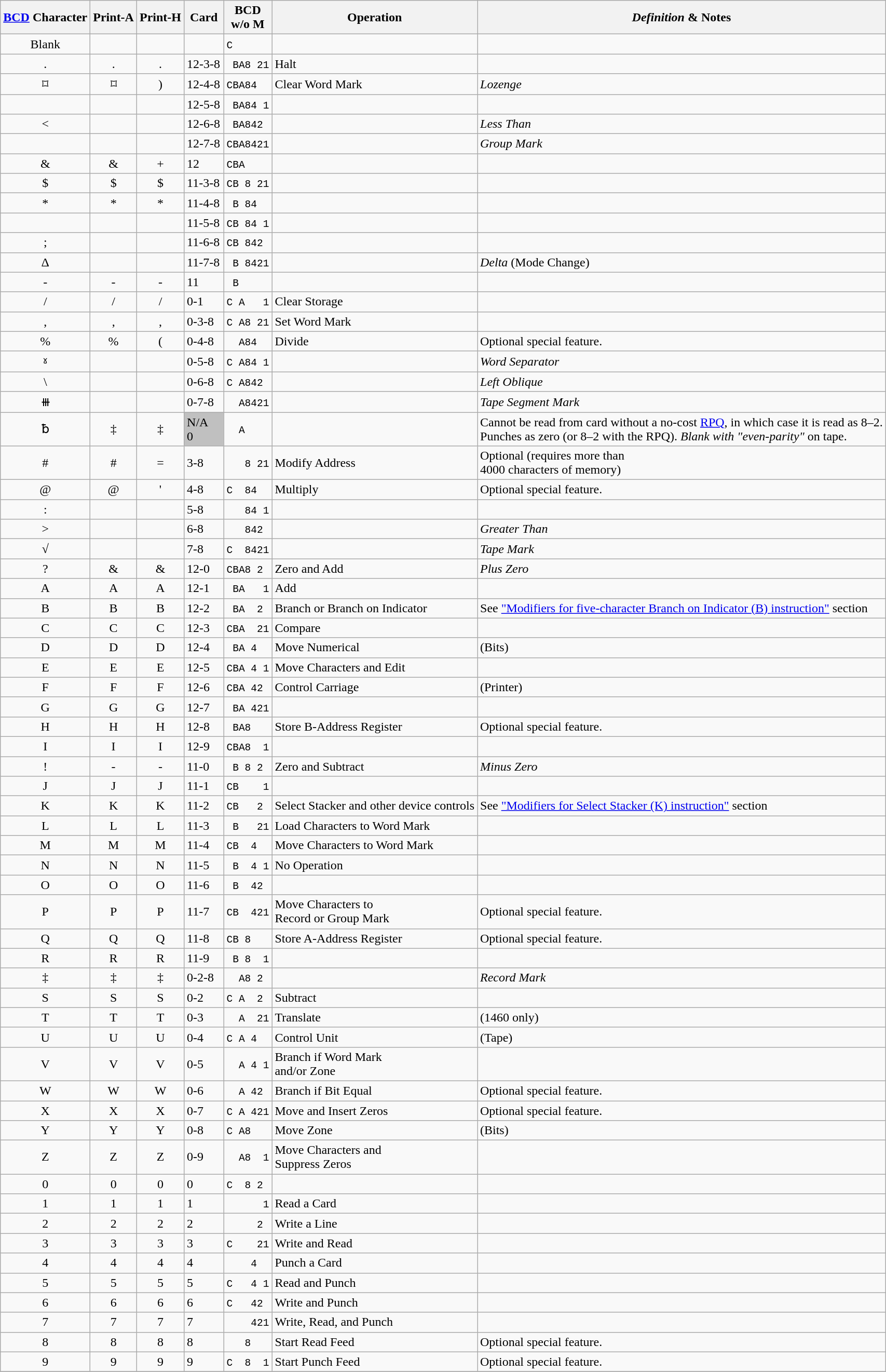<table class="wikitable">
<tr>
<th><a href='#'>BCD</a> Character</th>
<th>Print-A</th>
<th>Print-H</th>
<th> Card </th>
<th>BCD<br>w/o M</th>
<th>Operation</th>
<th><em>Definition</em> & Notes</th>
</tr>
<tr>
<td align="center">Blank</td>
<td align="center"> </td>
<td align="center"> </td>
<td> </td>
<td><code>C      </code></td>
<td> </td>
<td> </td>
</tr>
<tr>
<td align="center">.</td>
<td align="center">.</td>
<td align="center">.</td>
<td>12-3-8</td>
<td><code> BA8 21</code></td>
<td>Halt</td>
<td> </td>
</tr>
<tr>
<td align="center">⌑</td>
<td align="center">⌑</td>
<td align="center">)</td>
<td>12-4-8</td>
<td><code>CBA84  </code></td>
<td>Clear Word Mark</td>
<td><em>Lozenge</em></td>
</tr>
<tr>
<td align="center"></td>
<td align="center"> </td>
<td align="center"> </td>
<td>12-5-8</td>
<td><code> BA84 1</code></td>
<td> </td>
<td> </td>
</tr>
<tr>
<td align="center"><</td>
<td align="center"> </td>
<td align="center"> </td>
<td>12-6-8</td>
<td><code> BA842 </code></td>
<td> </td>
<td><em>Less Than</em></td>
</tr>
<tr>
<td align="center"></td>
<td align="center"> </td>
<td align="center"> </td>
<td>12-7-8</td>
<td><code>CBA8421</code></td>
<td> </td>
<td><em>Group Mark</em></td>
</tr>
<tr>
<td align="center">&</td>
<td align="center">&</td>
<td align="center">+</td>
<td>12</td>
<td><code>CBA    </code></td>
<td> </td>
<td> </td>
</tr>
<tr>
<td align="center">$</td>
<td align="center">$</td>
<td align="center">$</td>
<td>11-3-8</td>
<td><code>CB 8 21</code></td>
<td> </td>
<td> </td>
</tr>
<tr>
<td align="center">*</td>
<td align="center">*</td>
<td align="center">*</td>
<td>11-4-8</td>
<td><code> B 84  </code></td>
<td> </td>
<td> </td>
</tr>
<tr>
<td align="center"></td>
<td align="center"> </td>
<td align="center"> </td>
<td>11-5-8</td>
<td><code>CB 84 1</code></td>
<td> </td>
<td> </td>
</tr>
<tr>
<td align="center">;</td>
<td align="center"> </td>
<td align="center"> </td>
<td>11-6-8</td>
<td><code>CB 842 </code></td>
<td> </td>
<td> </td>
</tr>
<tr>
<td align="center">Δ</td>
<td align="center"> </td>
<td align="center"> </td>
<td>11-7-8</td>
<td><code> B 8421</code></td>
<td> </td>
<td><em>Delta</em> (Mode Change)</td>
</tr>
<tr>
<td align="center">-</td>
<td align="center">-</td>
<td align="center">-</td>
<td>11</td>
<td><code> B     </code></td>
<td> </td>
<td> </td>
</tr>
<tr>
<td align="center">/</td>
<td align="center">/</td>
<td align="center">/</td>
<td>0-1</td>
<td><code>C A   1</code></td>
<td>Clear Storage</td>
<td> </td>
</tr>
<tr>
<td align="center">,</td>
<td align="center">,</td>
<td align="center">,</td>
<td>0-3-8</td>
<td><code>C A8 21</code></td>
<td>Set Word Mark</td>
<td> </td>
</tr>
<tr>
<td align="center">%</td>
<td align="center">%</td>
<td align="center">(</td>
<td>0-4-8</td>
<td><code>  A84  </code></td>
<td>Divide</td>
<td>Optional special feature.</td>
</tr>
<tr>
<td align="center">ˠ</td>
<td align="center"> </td>
<td align="center"> </td>
<td>0-5-8</td>
<td><code>C A84 1</code></td>
<td> </td>
<td><em>Word Separator</em></td>
</tr>
<tr>
<td align="center">\</td>
<td align="center"> </td>
<td align="center"> </td>
<td>0-6-8</td>
<td><code>C A842 </code></td>
<td> </td>
<td><em>Left Oblique</em></td>
</tr>
<tr>
<td align="center">⧻</td>
<td align="center"> </td>
<td align="center"> </td>
<td>0-7-8</td>
<td><code>  A8421</code></td>
<td> </td>
<td><em>Tape Segment Mark</em></td>
</tr>
<tr>
<td align="center">ƀ</td>
<td align="center">‡</td>
<td align="center">‡</td>
<td bgcolor="C0C0C0">N/A<br>0
 </td>
<td><code>  A    </code></td>
<td> </td>
<td>Cannot be read from card without a no-cost <a href='#'>RPQ</a>, in which case it is read as 8–2.<br>Punches as zero (or 8–2 with the RPQ).
<em>Blank with "even-parity"</em> on tape.</td>
</tr>
<tr>
<td align="center">#</td>
<td align="center">#</td>
<td align="center">=</td>
<td>3-8</td>
<td><code>   8 21</code></td>
<td>Modify Address</td>
<td>Optional (requires more than<br>4000 characters of memory)</td>
</tr>
<tr>
<td align="center">@</td>
<td align="center">@</td>
<td align="center">'</td>
<td>4-8</td>
<td><code>C  84  </code></td>
<td>Multiply</td>
<td>Optional special feature.</td>
</tr>
<tr>
<td align="center">:</td>
<td align="center"> </td>
<td align="center"> </td>
<td>5-8</td>
<td><code>   84 1</code></td>
<td> </td>
<td> </td>
</tr>
<tr>
<td align="center">></td>
<td align="center"> </td>
<td align="center"> </td>
<td>6-8</td>
<td><code>   842 </code></td>
<td> </td>
<td><em>Greater Than</em></td>
</tr>
<tr>
<td align="center">√</td>
<td align="center"> </td>
<td align="center"> </td>
<td>7-8</td>
<td><code>C  8421</code></td>
<td> </td>
<td><em>Tape Mark</em></td>
</tr>
<tr>
<td align="center">?</td>
<td align="center">&</td>
<td align="center">&</td>
<td>12-0</td>
<td><code>CBA8 2 </code></td>
<td>Zero and Add</td>
<td><em>Plus Zero</em></td>
</tr>
<tr>
<td align="center">A</td>
<td align="center">A</td>
<td align="center">A</td>
<td>12-1</td>
<td><code> BA   1</code></td>
<td>Add</td>
<td> </td>
</tr>
<tr>
<td align="center">B</td>
<td align="center">B</td>
<td align="center">B</td>
<td>12-2</td>
<td><code> BA  2 </code></td>
<td>Branch or Branch on Indicator</td>
<td>See <a href='#'>"Modifiers for five-character Branch on Indicator (B) instruction"</a> section</td>
</tr>
<tr>
<td align="center">C</td>
<td align="center">C</td>
<td align="center">C</td>
<td>12-3</td>
<td><code>CBA  21</code></td>
<td>Compare</td>
<td> </td>
</tr>
<tr>
<td align="center">D</td>
<td align="center">D</td>
<td align="center">D</td>
<td>12-4</td>
<td><code> BA 4  </code></td>
<td>Move Numerical</td>
<td>(Bits)</td>
</tr>
<tr>
<td align="center">E</td>
<td align="center">E</td>
<td align="center">E</td>
<td>12-5</td>
<td><code>CBA 4 1</code></td>
<td>Move Characters and Edit</td>
<td> </td>
</tr>
<tr>
<td align="center">F</td>
<td align="center">F</td>
<td align="center">F</td>
<td>12-6</td>
<td><code>CBA 42 </code></td>
<td>Control Carriage</td>
<td>(Printer)</td>
</tr>
<tr>
<td align="center">G</td>
<td align="center">G</td>
<td align="center">G</td>
<td>12-7</td>
<td><code> BA 421</code></td>
<td> </td>
<td> </td>
</tr>
<tr>
<td align="center">H</td>
<td align="center">H</td>
<td align="center">H</td>
<td>12-8</td>
<td><code> BA8   </code></td>
<td>Store B-Address Register</td>
<td>Optional special feature.</td>
</tr>
<tr>
<td align="center">I</td>
<td align="center">I</td>
<td align="center">I</td>
<td>12-9</td>
<td><code>CBA8  1</code></td>
<td> </td>
<td> </td>
</tr>
<tr>
<td align="center">!</td>
<td align="center">-</td>
<td align="center">-</td>
<td>11-0</td>
<td><code> B 8 2 </code></td>
<td>Zero and Subtract</td>
<td><em>Minus Zero</em></td>
</tr>
<tr>
<td align="center">J</td>
<td align="center">J</td>
<td align="center">J</td>
<td>11-1</td>
<td><code>CB    1</code></td>
<td> </td>
<td> </td>
</tr>
<tr>
<td align="center">K</td>
<td align="center">K</td>
<td align="center">K</td>
<td>11-2</td>
<td><code>CB   2 </code></td>
<td>Select Stacker and other device controls</td>
<td>See <a href='#'>"Modifiers for Select Stacker (K) instruction"</a> section</td>
</tr>
<tr>
<td align="center">L</td>
<td align="center">L</td>
<td align="center">L</td>
<td>11-3</td>
<td><code> B   21</code></td>
<td>Load Characters to Word Mark</td>
<td> </td>
</tr>
<tr>
<td align="center">M</td>
<td align="center">M</td>
<td align="center">M</td>
<td>11-4</td>
<td><code>CB  4  </code></td>
<td>Move Characters to Word Mark</td>
<td> </td>
</tr>
<tr>
<td align="center">N</td>
<td align="center">N</td>
<td align="center">N</td>
<td>11-5</td>
<td><code> B  4 1</code></td>
<td>No Operation</td>
<td> </td>
</tr>
<tr>
<td align="center">O</td>
<td align="center">O</td>
<td align="center">O</td>
<td>11-6</td>
<td><code> B  42 </code></td>
<td> </td>
<td> </td>
</tr>
<tr>
<td align="center">P</td>
<td align="center">P</td>
<td align="center">P</td>
<td>11-7</td>
<td><code>CB  421</code></td>
<td>Move Characters to<br>Record or Group Mark</td>
<td>Optional special feature.</td>
</tr>
<tr>
<td align="center">Q</td>
<td align="center">Q</td>
<td align="center">Q</td>
<td>11-8</td>
<td><code>CB 8   </code></td>
<td>Store A-Address Register</td>
<td>Optional special feature.</td>
</tr>
<tr>
<td align="center">R</td>
<td align="center">R</td>
<td align="center">R</td>
<td>11-9</td>
<td><code> B 8  1</code></td>
<td> </td>
<td> </td>
</tr>
<tr>
<td align="center">‡</td>
<td align="center">‡</td>
<td align="center">‡</td>
<td>0-2-8</td>
<td><code>  A8 2 </code></td>
<td> </td>
<td><em>Record Mark</em></td>
</tr>
<tr>
<td align="center">S</td>
<td align="center">S</td>
<td align="center">S</td>
<td>0-2</td>
<td><code>C A  2 </code></td>
<td>Subtract</td>
<td> </td>
</tr>
<tr>
<td align="center">T</td>
<td align="center">T</td>
<td align="center">T</td>
<td>0-3</td>
<td><code>  A  21</code></td>
<td>Translate</td>
<td>(1460 only)</td>
</tr>
<tr>
<td align="center">U</td>
<td align="center">U</td>
<td align="center">U</td>
<td>0-4</td>
<td><code>C A 4  </code></td>
<td>Control Unit</td>
<td>(Tape)</td>
</tr>
<tr>
<td align="center">V</td>
<td align="center">V</td>
<td align="center">V</td>
<td>0-5</td>
<td><code>  A 4 1</code></td>
<td>Branch if Word Mark<br>and/or Zone</td>
<td> </td>
</tr>
<tr>
<td align="center">W</td>
<td align="center">W</td>
<td align="center">W</td>
<td>0-6</td>
<td><code>  A 42 </code></td>
<td>Branch if Bit Equal</td>
<td>Optional special feature.</td>
</tr>
<tr>
<td align="center">X</td>
<td align="center">X</td>
<td align="center">X</td>
<td>0-7</td>
<td><code>C A 421</code></td>
<td>Move and Insert Zeros</td>
<td>Optional special feature.</td>
</tr>
<tr>
<td align="center">Y</td>
<td align="center">Y</td>
<td align="center">Y</td>
<td>0-8</td>
<td><code>C A8   </code></td>
<td>Move Zone</td>
<td>(Bits)</td>
</tr>
<tr>
<td align="center">Z</td>
<td align="center">Z</td>
<td align="center">Z</td>
<td>0-9</td>
<td><code>  A8  1</code></td>
<td>Move Characters and<br>Suppress Zeros</td>
<td> </td>
</tr>
<tr>
<td align="center">0</td>
<td align="center">0</td>
<td align="center">0</td>
<td>0</td>
<td><code>C  8 2 </code></td>
<td> </td>
<td> </td>
</tr>
<tr>
<td align="center">1</td>
<td align="center">1</td>
<td align="center">1</td>
<td>1</td>
<td><code>      1</code></td>
<td>Read a Card</td>
<td> </td>
</tr>
<tr>
<td align="center">2</td>
<td align="center">2</td>
<td align="center">2</td>
<td>2</td>
<td><code>     2 </code></td>
<td>Write a Line</td>
<td> </td>
</tr>
<tr>
<td align="center">3</td>
<td align="center">3</td>
<td align="center">3</td>
<td>3</td>
<td><code>C    21</code></td>
<td>Write and Read</td>
<td> </td>
</tr>
<tr>
<td align="center">4</td>
<td align="center">4</td>
<td align="center">4</td>
<td>4</td>
<td><code>    4  </code></td>
<td>Punch a Card</td>
<td> </td>
</tr>
<tr>
<td align="center">5</td>
<td align="center">5</td>
<td align="center">5</td>
<td>5</td>
<td><code>C   4 1</code></td>
<td>Read and Punch</td>
<td> </td>
</tr>
<tr>
<td align="center">6</td>
<td align="center">6</td>
<td align="center">6</td>
<td>6</td>
<td><code>C   42 </code></td>
<td>Write and Punch</td>
<td> </td>
</tr>
<tr>
<td align="center">7</td>
<td align="center">7</td>
<td align="center">7</td>
<td>7</td>
<td><code>    421</code></td>
<td>Write, Read, and Punch</td>
<td> </td>
</tr>
<tr>
<td align="center">8</td>
<td align="center">8</td>
<td align="center">8</td>
<td>8</td>
<td><code>   8   </code></td>
<td>Start Read Feed</td>
<td>Optional special feature.</td>
</tr>
<tr>
<td align="center">9</td>
<td align="center">9</td>
<td align="center">9</td>
<td>9</td>
<td><code>C  8  1</code></td>
<td>Start Punch Feed</td>
<td>Optional special feature.</td>
</tr>
<tr>
</tr>
</table>
